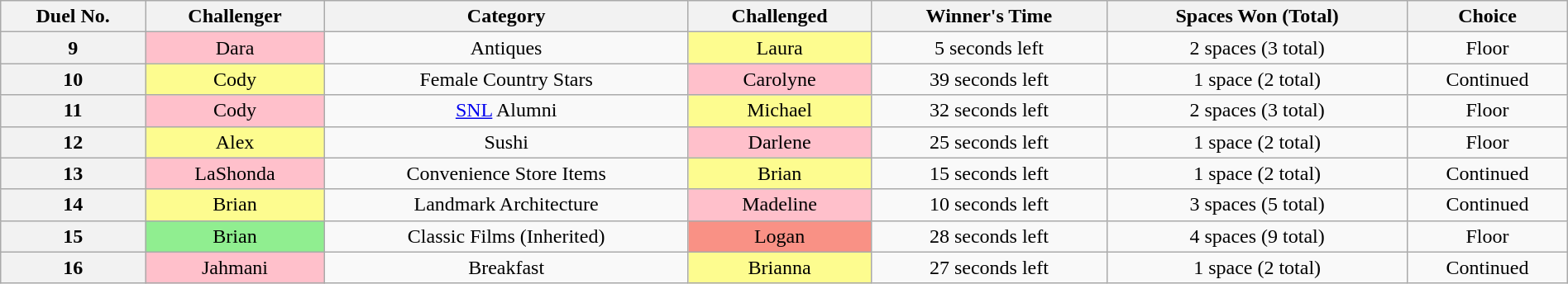<table class="wikitable sortable mw-collapsible mw-collapsed" style="text-align:center; width:100%">
<tr>
<th scope="col">Duel No.</th>
<th scope="col">Challenger</th>
<th scope="col">Category</th>
<th scope="col">Challenged</th>
<th scope="col">Winner's Time</th>
<th scope="col">Spaces Won (Total)</th>
<th scope="col">Choice</th>
</tr>
<tr>
<th>9</th>
<td style="background:pink;">Dara</td>
<td>Antiques</td>
<td style="background:#fdfc8f;">Laura</td>
<td>5 seconds left</td>
<td>2 spaces (3 total)</td>
<td>Floor</td>
</tr>
<tr>
<th>10</th>
<td style="background:#fdfc8f;">Cody</td>
<td>Female Country Stars</td>
<td style="background:pink;">Carolyne</td>
<td>39 seconds left</td>
<td>1 space (2 total)</td>
<td>Continued</td>
</tr>
<tr>
<th>11</th>
<td style="background:pink;">Cody</td>
<td><a href='#'>SNL</a> Alumni</td>
<td style="background:#fdfc8f;">Michael</td>
<td>32 seconds left</td>
<td>2 spaces (3 total)</td>
<td>Floor</td>
</tr>
<tr>
<th>12</th>
<td style="background:#fdfc8f;">Alex</td>
<td>Sushi</td>
<td style="background:pink;">Darlene</td>
<td>25 seconds left</td>
<td>1 space (2 total)</td>
<td>Floor</td>
</tr>
<tr>
<th>13</th>
<td style="background:pink;">LaShonda</td>
<td>Convenience Store Items</td>
<td style="background:#fdfc8f;">Brian</td>
<td>15 seconds left</td>
<td>1 space (2 total)</td>
<td>Continued</td>
</tr>
<tr>
<th>14</th>
<td style="background:#fdfc8f;">Brian</td>
<td>Landmark Architecture</td>
<td style="background:pink;">Madeline</td>
<td>10 seconds left</td>
<td>3 spaces (5 total)</td>
<td>Continued</td>
</tr>
<tr>
<th>15</th>
<td style="background:lightgreen;">Brian</td>
<td>Classic Films (Inherited)</td>
<td style="background:#F99185;">Logan</td>
<td>28 seconds left</td>
<td>4 spaces (9 total)</td>
<td>Floor</td>
</tr>
<tr>
<th>16</th>
<td style="background:pink;">Jahmani</td>
<td>Breakfast</td>
<td style="background:#fdfc8f;">Brianna</td>
<td>27 seconds left</td>
<td>1 space (2 total)</td>
<td>Continued</td>
</tr>
</table>
